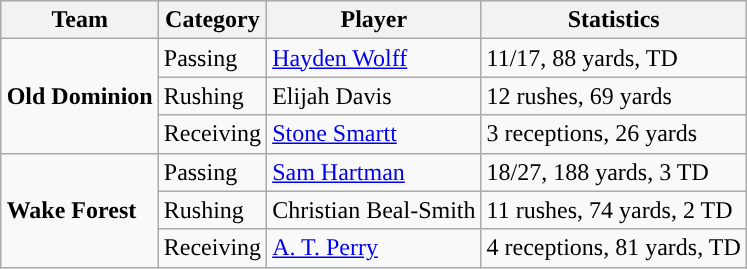<table class="wikitable" style="float: right;">
<tr>
<th>Team</th>
<th>Category</th>
<th>Player</th>
<th>Statistics</th>
</tr>
<tr>
<td rowspan=3><strong>Old Dominion</strong></td>
<td>Passing</td>
<td><a href='#'>Hayden Wolff</a></td>
<td>11/17, 88 yards, TD</td>
</tr>
<tr>
<td>Rushing</td>
<td>Elijah Davis</td>
<td>12 rushes, 69 yards</td>
</tr>
<tr>
<td>Receiving</td>
<td><a href='#'>Stone Smartt</a></td>
<td>3 receptions, 26 yards</td>
</tr>
<tr>
<td rowspan=3><strong>Wake Forest</strong></td>
<td>Passing</td>
<td><a href='#'>Sam Hartman</a></td>
<td>18/27, 188 yards, 3 TD</td>
</tr>
<tr>
<td>Rushing</td>
<td>Christian Beal-Smith</td>
<td>11 rushes, 74 yards, 2 TD</td>
</tr>
<tr>
<td>Receiving</td>
<td><a href='#'>A. T. Perry</a></td>
<td>4 receptions, 81 yards, TD</td>
</tr>
</table>
